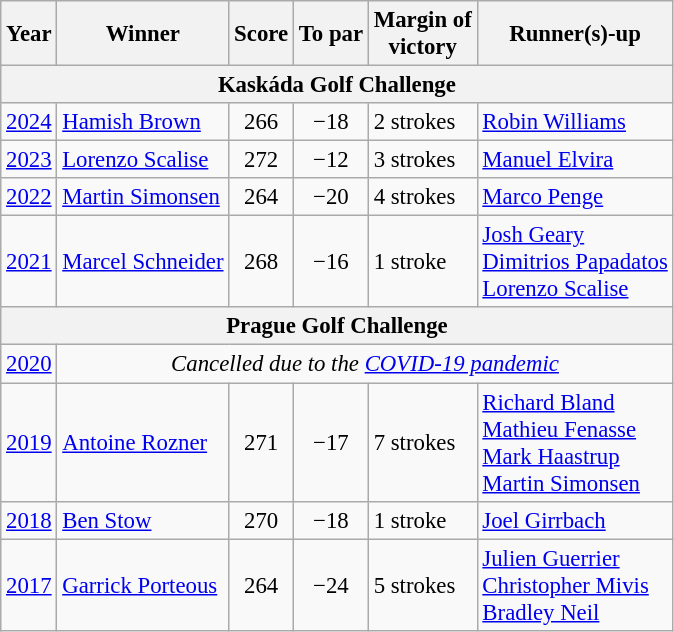<table class=wikitable style="font-size:95%">
<tr>
<th>Year</th>
<th>Winner</th>
<th>Score</th>
<th>To par</th>
<th>Margin of<br>victory</th>
<th>Runner(s)-up</th>
</tr>
<tr>
<th colspan=6>Kaskáda Golf Challenge</th>
</tr>
<tr>
<td><a href='#'>2024</a></td>
<td> <a href='#'>Hamish Brown</a></td>
<td align=center>266</td>
<td align=center>−18</td>
<td>2 strokes</td>
<td> <a href='#'>Robin Williams</a></td>
</tr>
<tr>
<td><a href='#'>2023</a></td>
<td> <a href='#'>Lorenzo Scalise</a></td>
<td align=center>272</td>
<td align=center>−12</td>
<td>3 strokes</td>
<td> <a href='#'>Manuel Elvira</a></td>
</tr>
<tr>
<td><a href='#'>2022</a></td>
<td> <a href='#'>Martin Simonsen</a></td>
<td align=center>264</td>
<td align=center>−20</td>
<td>4 strokes</td>
<td> <a href='#'>Marco Penge</a></td>
</tr>
<tr>
<td><a href='#'>2021</a></td>
<td> <a href='#'>Marcel Schneider</a></td>
<td align=center>268</td>
<td align=center>−16</td>
<td>1 stroke</td>
<td> <a href='#'>Josh Geary</a><br> <a href='#'>Dimitrios Papadatos</a><br> <a href='#'>Lorenzo Scalise</a></td>
</tr>
<tr>
<th colspan=6>Prague Golf Challenge</th>
</tr>
<tr>
<td><a href='#'>2020</a></td>
<td colspan=5 align=center><em>Cancelled due to the <a href='#'>COVID-19 pandemic</a></em></td>
</tr>
<tr>
<td><a href='#'>2019</a></td>
<td> <a href='#'>Antoine Rozner</a></td>
<td align=center>271</td>
<td align=center>−17</td>
<td>7 strokes</td>
<td> <a href='#'>Richard Bland</a><br> <a href='#'>Mathieu Fenasse</a><br> <a href='#'>Mark Haastrup</a><br> <a href='#'>Martin Simonsen</a></td>
</tr>
<tr>
<td><a href='#'>2018</a></td>
<td> <a href='#'>Ben Stow</a></td>
<td align=center>270</td>
<td align=center>−18</td>
<td>1 stroke</td>
<td> <a href='#'>Joel Girrbach</a></td>
</tr>
<tr>
<td><a href='#'>2017</a></td>
<td> <a href='#'>Garrick Porteous</a></td>
<td align=center>264</td>
<td align=center>−24</td>
<td>5 strokes</td>
<td> <a href='#'>Julien Guerrier</a><br> <a href='#'>Christopher Mivis</a><br> <a href='#'>Bradley Neil</a></td>
</tr>
</table>
